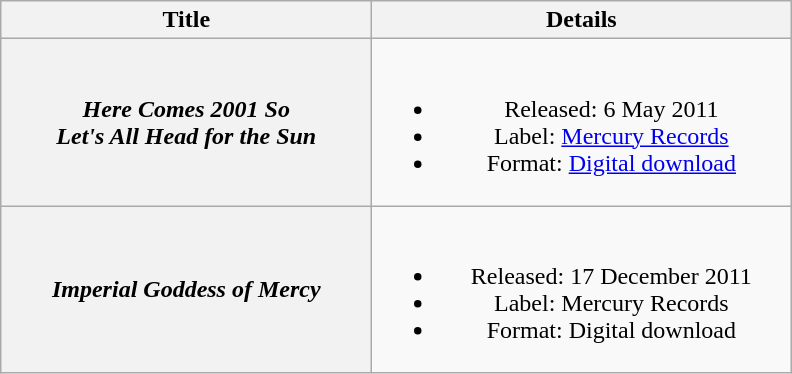<table class="wikitable" style="text-align:center;">
<tr>
<th scope="col" style="width:15em;">Title</th>
<th scope="col" style="width:17em;">Details</th>
</tr>
<tr>
<th scope="row"><strong><em>Here Comes 2001 So<br>Let's All Head for the Sun</em></strong></th>
<td><br><ul><li>Released: 6 May 2011</li><li>Label: <a href='#'>Mercury Records</a></li><li>Format: <a href='#'>Digital download</a></li></ul></td>
</tr>
<tr>
<th scope="row"><strong><em>Imperial Goddess of Mercy</em></strong></th>
<td><br><ul><li>Released: 17 December 2011</li><li>Label: Mercury Records</li><li>Format: Digital download</li></ul></td>
</tr>
</table>
